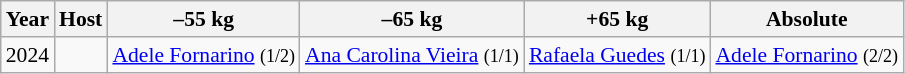<table class="wikitable sortable" style="font-size: 90%">
<tr>
<th>Year</th>
<th>Host</th>
<th>–55 kg</th>
<th>–65 kg</th>
<th>+65 kg</th>
<th>Absolute</th>
</tr>
<tr>
<td>2024</td>
<td></td>
<td> <a href='#'>Adele Fornarino</a> <small>(1/2)</small></td>
<td> <a href='#'>Ana Carolina Vieira</a> <small>(1/1)</small></td>
<td> <a href='#'>Rafaela Guedes</a> <small>(1/1)</small></td>
<td> <a href='#'>Adele Fornarino</a> <small>(2/2)</small></td>
</tr>
</table>
